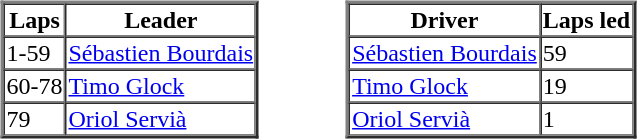<table>
<tr>
<td valign="top"><br><table border=2 cellspacing=0>
<tr>
<th>Laps</th>
<th>Leader</th>
</tr>
<tr>
<td>1-59</td>
<td><a href='#'>Sébastien Bourdais</a></td>
</tr>
<tr>
<td>60-78</td>
<td><a href='#'>Timo Glock</a></td>
</tr>
<tr>
<td>79</td>
<td><a href='#'>Oriol Servià</a></td>
</tr>
</table>
</td>
<td width="50"> </td>
<td valign="top"><br><table border=2 cellspacing=0>
<tr>
<th>Driver</th>
<th>Laps led</th>
</tr>
<tr>
<td><a href='#'>Sébastien Bourdais</a></td>
<td>59</td>
</tr>
<tr>
<td><a href='#'>Timo Glock</a></td>
<td>19</td>
</tr>
<tr>
<td><a href='#'>Oriol Servià</a></td>
<td>1</td>
</tr>
</table>
</td>
</tr>
</table>
